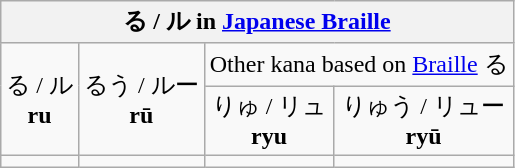<table class="wikitable nowrap" style="text-align:center">
<tr>
<th colspan=4>る / ル in <a href='#'>Japanese Braille</a></th>
</tr>
<tr>
<td rowspan=2>る / ル <br><strong>ru</strong></td>
<td rowspan=2>るう / ルー <br><strong>rū</strong></td>
<td colspan=2>Other kana based on <a href='#'>Braille</a> る</td>
</tr>
<tr>
<td>りゅ / リュ <br><strong>ryu</strong></td>
<td>りゅう / リュー <br><strong>ryū</strong></td>
</tr>
<tr>
<td></td>
<td></td>
<td></td>
<td></td>
</tr>
</table>
